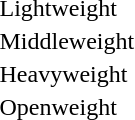<table>
<tr>
<td>Lightweight<br></td>
<td></td>
<td></td>
<td></td>
</tr>
<tr>
<td>Middleweight<br></td>
<td></td>
<td></td>
<td></td>
</tr>
<tr>
<td>Heavyweight<br></td>
<td></td>
<td></td>
<td></td>
</tr>
<tr>
<td>Openweight<br></td>
<td></td>
<td></td>
<td></td>
</tr>
</table>
